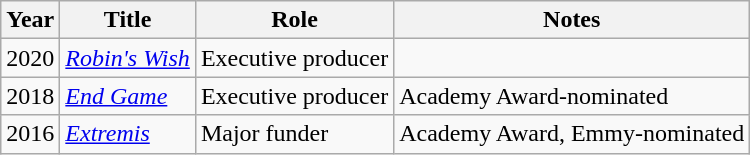<table class="wikitable">
<tr>
<th>Year</th>
<th>Title</th>
<th>Role</th>
<th>Notes</th>
</tr>
<tr>
<td>2020</td>
<td><em><a href='#'>Robin's Wish</a></em></td>
<td>Executive producer</td>
</tr>
<tr>
<td>2018</td>
<td><em><a href='#'>End Game</a></em></td>
<td>Executive producer</td>
<td>Academy Award-nominated</td>
</tr>
<tr>
<td>2016</td>
<td><em><a href='#'>Extremis</a></em></td>
<td>Major funder</td>
<td>Academy Award, Emmy-nominated</td>
</tr>
</table>
